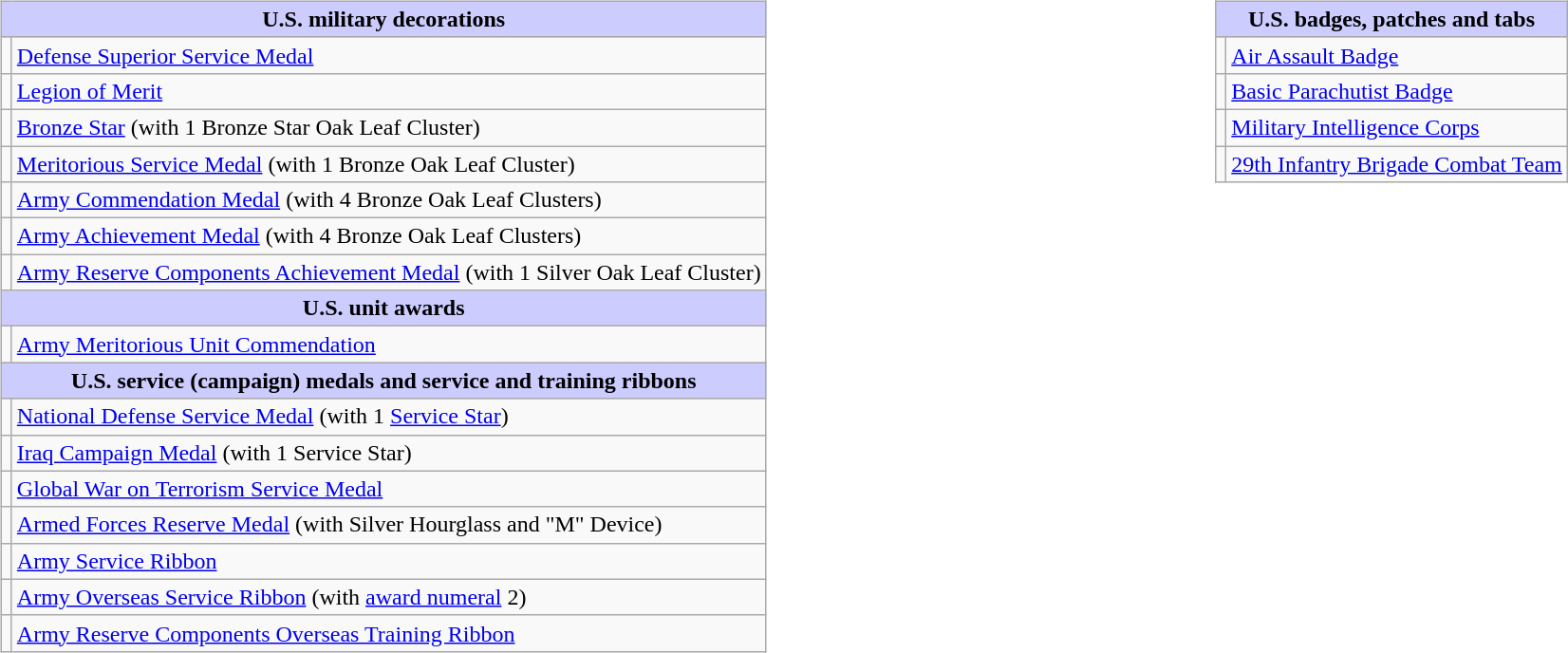<table style="width:100%;">
<tr>
<td valign="top"><br><table class="wikitable">
<tr style="background:#ccf; text-align:center;">
<td colspan=2><strong>U.S. military decorations</strong></td>
</tr>
<tr>
<td></td>
<td><a href='#'>Defense Superior Service Medal</a></td>
</tr>
<tr>
<td></td>
<td><a href='#'>Legion of Merit</a></td>
</tr>
<tr>
<td></td>
<td><a href='#'>Bronze Star</a> (with 1 Bronze Star Oak Leaf Cluster)</td>
</tr>
<tr>
<td></td>
<td><a href='#'>Meritorious Service Medal</a> (with 1 Bronze Oak Leaf Cluster)</td>
</tr>
<tr>
<td></td>
<td><a href='#'>Army Commendation Medal</a> (with 4 Bronze Oak Leaf Clusters)</td>
</tr>
<tr>
<td></td>
<td><a href='#'>Army Achievement Medal</a> (with 4 Bronze Oak Leaf Clusters)</td>
</tr>
<tr>
<td></td>
<td><a href='#'>Army Reserve Components Achievement Medal</a> (with 1 Silver Oak Leaf Cluster)</td>
</tr>
<tr style="background:#ccf; text-align:center;">
<td colspan=2><strong>U.S. unit awards</strong></td>
</tr>
<tr>
<td></td>
<td><a href='#'>Army Meritorious Unit Commendation</a></td>
</tr>
<tr style="background:#ccf; text-align:center;">
<td colspan=2><strong>U.S. service (campaign) medals and service and training ribbons</strong></td>
</tr>
<tr>
<td></td>
<td><a href='#'>National Defense Service Medal</a> (with 1 <a href='#'>Service Star</a>)</td>
</tr>
<tr>
<td></td>
<td><a href='#'>Iraq Campaign Medal</a> (with 1 Service Star)</td>
</tr>
<tr>
<td></td>
<td><a href='#'>Global War on Terrorism Service Medal</a></td>
</tr>
<tr>
<td><span></span></td>
<td><a href='#'>Armed Forces Reserve Medal</a> (with Silver Hourglass and "M" Device)</td>
</tr>
<tr>
<td></td>
<td><a href='#'>Army Service Ribbon</a></td>
</tr>
<tr>
<td><span></span></td>
<td><a href='#'>Army Overseas Service Ribbon</a> (with <a href='#'>award numeral</a> 2)</td>
</tr>
<tr>
<td></td>
<td><a href='#'>Army Reserve Components Overseas Training Ribbon</a></td>
</tr>
</table>
</td>
<td valign="top"><br><table class="wikitable">
<tr style="background:#ccf; text-align:center;">
<td colspan=2><strong>U.S. badges, patches and tabs</strong></td>
</tr>
<tr>
<td align=center></td>
<td><a href='#'>Air Assault Badge</a></td>
</tr>
<tr>
<td align=center></td>
<td><a href='#'>Basic Parachutist Badge</a></td>
</tr>
<tr>
<td align=center></td>
<td><a href='#'>Military Intelligence Corps</a></td>
</tr>
<tr>
<td align=center></td>
<td><a href='#'>29th Infantry Brigade Combat Team</a></td>
</tr>
</table>
</td>
</tr>
</table>
